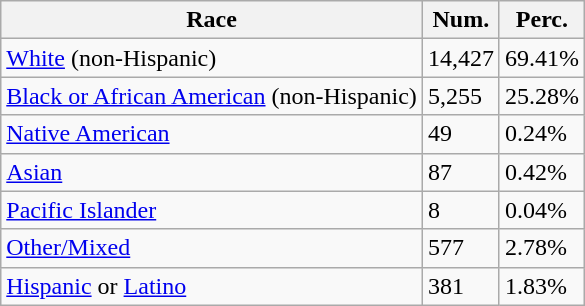<table class="wikitable">
<tr>
<th>Race</th>
<th>Num.</th>
<th>Perc.</th>
</tr>
<tr>
<td><a href='#'>White</a> (non-Hispanic)</td>
<td>14,427</td>
<td>69.41%</td>
</tr>
<tr>
<td><a href='#'>Black or African American</a> (non-Hispanic)</td>
<td>5,255</td>
<td>25.28%</td>
</tr>
<tr>
<td><a href='#'>Native American</a></td>
<td>49</td>
<td>0.24%</td>
</tr>
<tr>
<td><a href='#'>Asian</a></td>
<td>87</td>
<td>0.42%</td>
</tr>
<tr>
<td><a href='#'>Pacific Islander</a></td>
<td>8</td>
<td>0.04%</td>
</tr>
<tr>
<td><a href='#'>Other/Mixed</a></td>
<td>577</td>
<td>2.78%</td>
</tr>
<tr>
<td><a href='#'>Hispanic</a> or <a href='#'>Latino</a></td>
<td>381</td>
<td>1.83%</td>
</tr>
</table>
